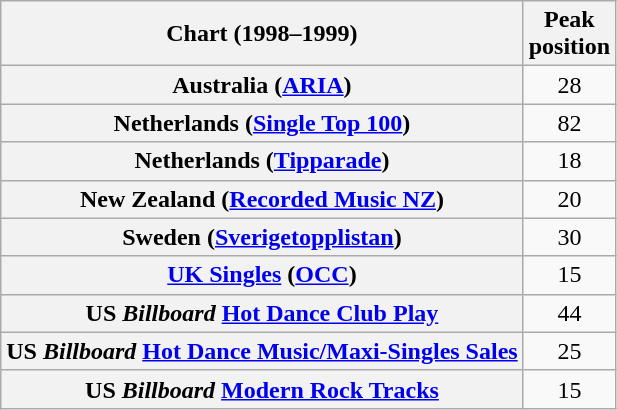<table class="wikitable sortable plainrowheaders">
<tr>
<th scope="col">Chart (1998–1999)</th>
<th scope="col">Peak<br>position</th>
</tr>
<tr>
<th scope="row">Australia (<a href='#'>ARIA</a>)</th>
<td align="center">28</td>
</tr>
<tr>
<th scope="row">Netherlands (<a href='#'>Single Top 100</a>)</th>
<td align="center">82</td>
</tr>
<tr>
<th scope="row">Netherlands (<a href='#'>Tipparade</a>)</th>
<td align="center">18</td>
</tr>
<tr>
<th scope="row">New Zealand (<a href='#'>Recorded Music NZ</a>)</th>
<td align="center">20</td>
</tr>
<tr>
<th scope="row">Sweden (<a href='#'>Sverigetopplistan</a>)</th>
<td align="center">30</td>
</tr>
<tr>
<th scope="row"><a href='#'>UK Singles</a> (<a href='#'>OCC</a>)</th>
<td align="center">15</td>
</tr>
<tr>
<th scope="row">US <em>Billboard</em> <a href='#'>Hot Dance Club Play</a></th>
<td align="center">44</td>
</tr>
<tr>
<th scope="row">US <em>Billboard</em> <a href='#'>Hot Dance Music/Maxi-Singles Sales</a></th>
<td align="center">25</td>
</tr>
<tr>
<th scope="row">US <em>Billboard</em> <a href='#'>Modern Rock Tracks</a></th>
<td align="center">15</td>
</tr>
</table>
